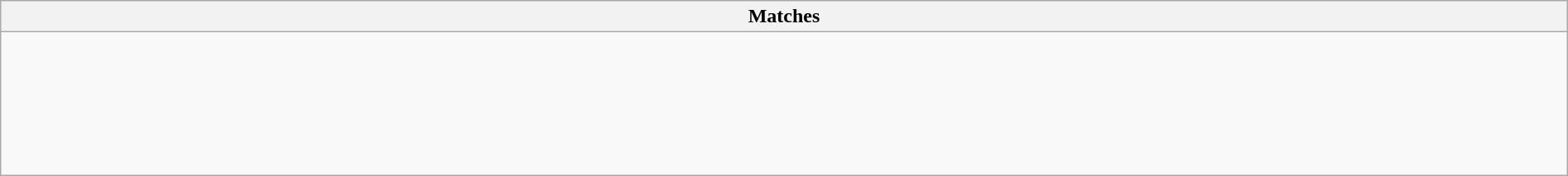<table class="wikitable collapsible collapsed" style="width:100%;">
<tr>
<th>Matches</th>
</tr>
<tr>
<td><br><br><br><br><br><br></td>
</tr>
</table>
